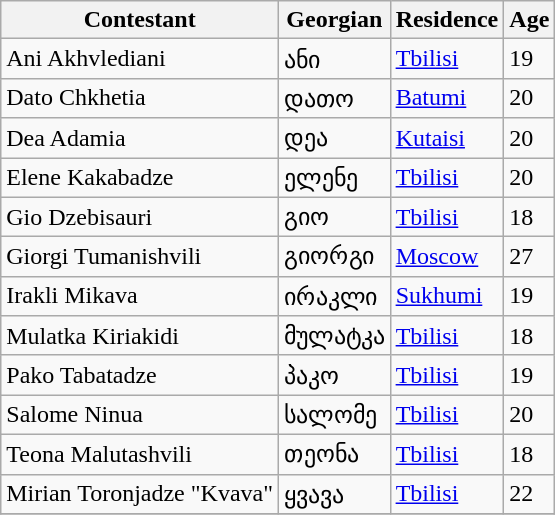<table class=wikitable>
<tr>
<th>Contestant</th>
<th>Georgian</th>
<th>Residence</th>
<th>Age</th>
</tr>
<tr>
<td>Ani Akhvlediani</td>
<td>ანი</td>
<td><a href='#'>Tbilisi</a></td>
<td>19</td>
</tr>
<tr>
<td>Dato Chkhetia</td>
<td>დათო</td>
<td><a href='#'>Batumi</a></td>
<td>20</td>
</tr>
<tr>
<td>Dea Adamia</td>
<td>დეა</td>
<td><a href='#'>Kutaisi</a></td>
<td>20</td>
</tr>
<tr>
<td>Elene Kakabadze</td>
<td>ელენე</td>
<td><a href='#'>Tbilisi</a></td>
<td>20</td>
</tr>
<tr>
<td>Gio Dzebisauri</td>
<td>გიო</td>
<td><a href='#'>Tbilisi</a></td>
<td>18</td>
</tr>
<tr>
<td>Giorgi Tumanishvili</td>
<td>გიორგი</td>
<td><a href='#'>Moscow</a></td>
<td>27</td>
</tr>
<tr>
<td>Irakli Mikava</td>
<td>ირაკლი</td>
<td><a href='#'>Sukhumi</a></td>
<td>19</td>
</tr>
<tr>
<td>Mulatka Kiriakidi</td>
<td>მულატკა</td>
<td><a href='#'>Tbilisi</a></td>
<td>18</td>
</tr>
<tr>
<td>Pako Tabatadze</td>
<td>პაკო</td>
<td><a href='#'>Tbilisi</a></td>
<td>19</td>
</tr>
<tr>
<td>Salome Ninua</td>
<td>სალომე</td>
<td><a href='#'>Tbilisi</a></td>
<td>20</td>
</tr>
<tr>
<td>Teona Malutashvili</td>
<td>თეონა</td>
<td><a href='#'>Tbilisi</a></td>
<td>18</td>
</tr>
<tr>
<td>Mirian Toronjadze "Kvava"</td>
<td>ყვავა</td>
<td><a href='#'>Tbilisi</a></td>
<td>22</td>
</tr>
<tr>
</tr>
</table>
